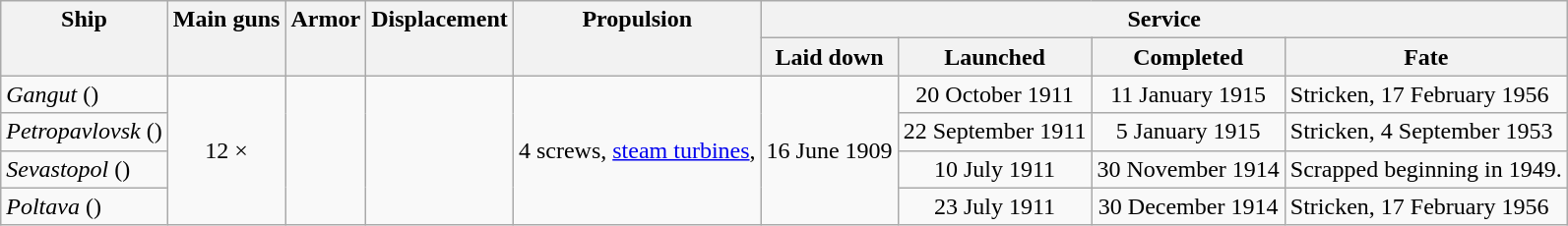<table class="wikitable">
<tr valign="top">
<th align= center rowspan=2>Ship</th>
<th align= center rowspan=2>Main guns</th>
<th align= center rowspan=2>Armor</th>
<th align= center rowspan=2>Displacement</th>
<th align= center rowspan=2>Propulsion</th>
<th align= center colspan=4>Service</th>
</tr>
<tr valign="top">
<th align= center>Laid down</th>
<th align= center>Launched</th>
<th align= center>Completed</th>
<th align= center>Fate</th>
</tr>
<tr valign="center">
<td align= left><em>Gangut</em> ()</td>
<td align= center rowspan=4>12 × </td>
<td align= center rowspan=4></td>
<td align= center rowspan=4></td>
<td align= center rowspan=4>4 screws, <a href='#'>steam turbines</a>, </td>
<td align= center  rowspan=4>16 June 1909</td>
<td align= center>20 October 1911</td>
<td align= center>11 January 1915</td>
<td align= left>Stricken, 17 February 1956</td>
</tr>
<tr valign="center">
<td align= left><em>Petropavlovsk</em> ()</td>
<td align= center>22 September 1911</td>
<td align= center>5 January 1915</td>
<td align= left>Stricken, 4 September 1953</td>
</tr>
<tr valign="center">
<td align= left><em>Sevastopol</em> ()</td>
<td align= center>10 July 1911</td>
<td align= center>30 November 1914</td>
<td align= left>Scrapped beginning in 1949.</td>
</tr>
<tr valign="center">
<td align= left><em>Poltava</em> ()</td>
<td align= center>23 July 1911</td>
<td align= center>30 December 1914</td>
<td align= left>Stricken, 17 February 1956</td>
</tr>
</table>
